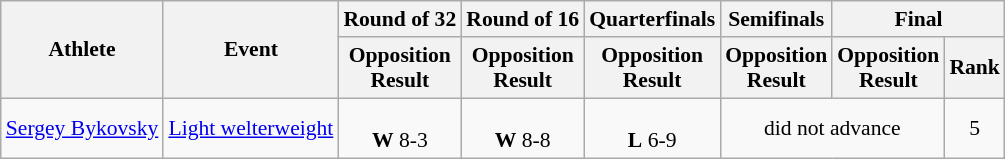<table class=wikitable style="font-size:90%; text-align:center">
<tr>
<th rowspan="2">Athlete</th>
<th rowspan="2">Event</th>
<th>Round of 32</th>
<th>Round of 16</th>
<th>Quarterfinals</th>
<th>Semifinals</th>
<th colspan="2">Final</th>
</tr>
<tr>
<th>Opposition<br>Result</th>
<th>Opposition<br>Result</th>
<th>Opposition<br>Result</th>
<th>Opposition<br>Result</th>
<th>Opposition<br>Result</th>
<th>Rank</th>
</tr>
<tr>
<td align=left><a href='#'>Sergey Bykovsky</a></td>
<td align=left><a href='#'>Light welterweight</a></td>
<td><br><strong>W</strong> 8-3</td>
<td><br><strong>W</strong> 8-8</td>
<td><br><strong>L</strong> 6-9</td>
<td colspan="2">did not advance</td>
<td>5</td>
</tr>
</table>
